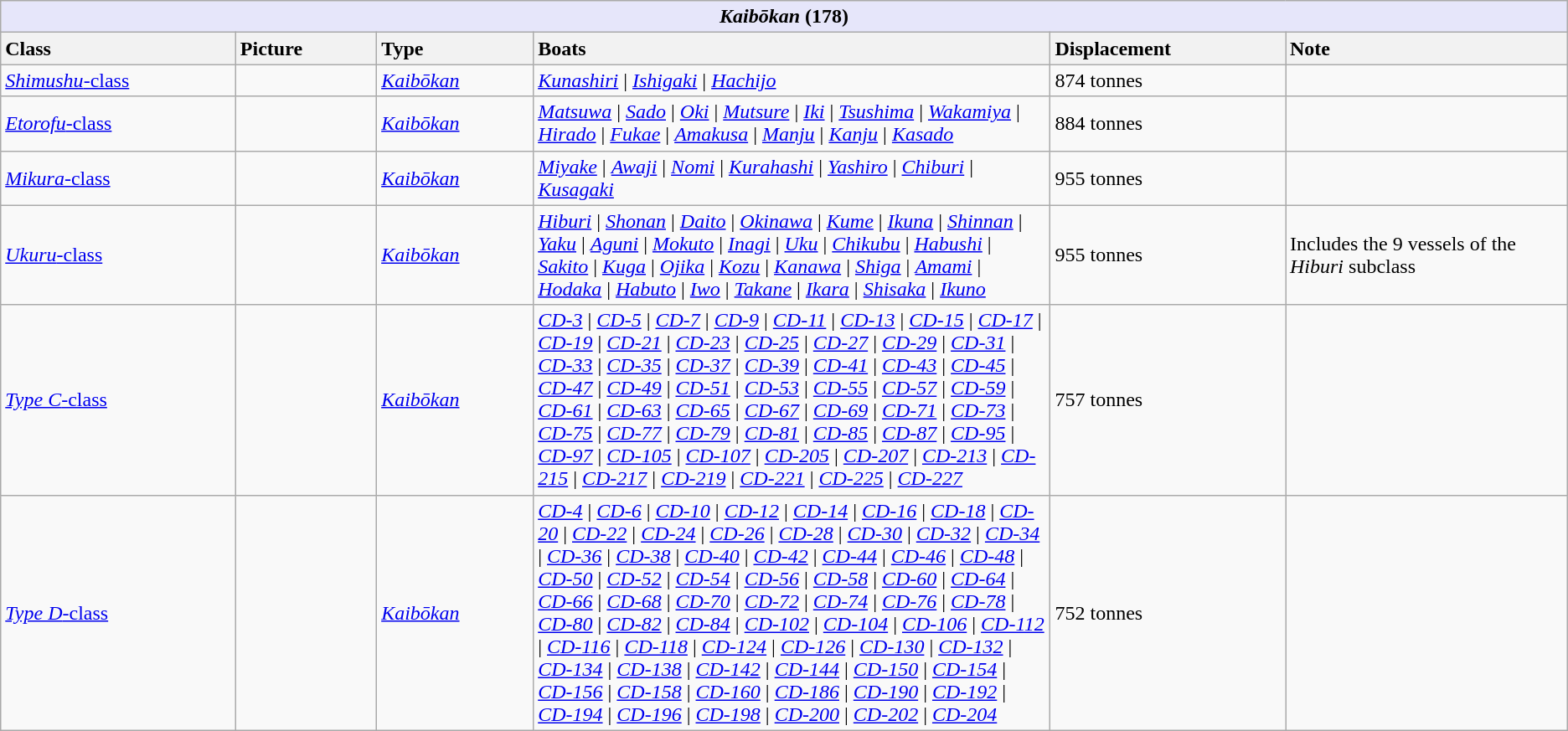<table class="wikitable ">
<tr>
<th colspan="6" style="background: lavender;"><em>Kaibōkan</em> (178)</th>
</tr>
<tr>
<th style="text-align:left; width:15%;">Class</th>
<th style="text-align:left; width:9%;">Picture</th>
<th style="text-align:left; width:10%;">Type</th>
<th style="text-align:left; width:33%;">Boats</th>
<th style="text-align:left; width:15%;">Displacement</th>
<th style="text-align:left; width:20%;">Note</th>
</tr>
<tr>
<td><a href='#'><em>Shimushu</em>-class</a></td>
<td></td>
<td><em><a href='#'>Kaibōkan</a></em></td>
<td><a href='#'><em>Kunashiri</em></a>  | <a href='#'><em>Ishigaki</em></a>  | <a href='#'><em>Hachijo</em></a></td>
<td>874 tonnes</td>
<td></td>
</tr>
<tr>
<td><a href='#'><em>Etorofu</em>-class</a></td>
<td></td>
<td><em><a href='#'>Kaibōkan</a></em></td>
<td><a href='#'><em>Matsuwa</em></a>  | <a href='#'><em>Sado</em></a>  | <a href='#'><em>Oki</em></a>  | <a href='#'><em>Mutsure</em></a>  | <a href='#'><em>Iki</em></a>  | <a href='#'><em>Tsushima</em></a>  | <a href='#'><em>Wakamiya</em></a>  | <a href='#'><em>Hirado</em></a>  | <a href='#'><em>Fukae</em></a>  | <a href='#'><em>Amakusa</em></a>  | <a href='#'><em>Manju</em></a>  | <a href='#'><em>Kanju</em></a>  | <a href='#'><em>Kasado</em></a></td>
<td>884 tonnes</td>
<td></td>
</tr>
<tr>
<td><a href='#'><em>Mikura</em>-class</a></td>
<td></td>
<td><em><a href='#'>Kaibōkan</a></em></td>
<td><a href='#'><em>Miyake</em></a>  | <a href='#'><em>Awaji</em></a>  | <a href='#'><em>Nomi</em></a>  | <a href='#'><em>Kurahashi</em></a>  | <a href='#'><em>Yashiro</em></a>  | <a href='#'><em>Chiburi</em></a>  | <a href='#'><em>Kusagaki</em></a></td>
<td>955 tonnes</td>
<td></td>
</tr>
<tr>
<td><a href='#'><em>Ukuru</em>-class</a></td>
<td></td>
<td><em><a href='#'>Kaibōkan</a></em></td>
<td><a href='#'><em>Hiburi</em></a>  | <a href='#'><em>Shonan</em></a>  | <a href='#'><em>Daito</em></a>  | <a href='#'><em>Okinawa</em></a>  | <a href='#'><em>Kume</em></a>  | <a href='#'><em>Ikuna</em></a>  | <a href='#'><em>Shinnan</em></a>  | <a href='#'><em>Yaku</em></a>  | <a href='#'><em>Aguni</em></a>  | <a href='#'><em>Mokuto</em></a>  | <a href='#'><em>Inagi</em></a>  | <a href='#'><em>Uku</em></a>  | <a href='#'><em>Chikubu</em></a>  | <a href='#'><em>Habushi</em></a>  | <a href='#'><em>Sakito</em></a>  | <a href='#'><em>Kuga</em></a>  | <a href='#'><em>Ojika</em></a>  | <a href='#'><em>Kozu</em></a>  | <a href='#'><em>Kanawa</em></a>  | <a href='#'><em>Shiga</em></a>  | <a href='#'><em>Amami</em></a>  | <a href='#'><em>Hodaka</em></a>  | <a href='#'><em>Habuto</em></a>  | <a href='#'><em>Iwo</em></a>  | <a href='#'><em>Takane</em></a>  | <a href='#'><em>Ikara</em></a>  | <a href='#'><em>Shisaka</em></a>  | <a href='#'><em>Ikuno</em></a></td>
<td>955 tonnes</td>
<td>Includes the 9 vessels of the <em>Hiburi</em> subclass</td>
</tr>
<tr>
<td><a href='#'><em>Type C</em>-class</a></td>
<td></td>
<td><em><a href='#'>Kaibōkan</a></em></td>
<td><a href='#'><em>CD-3</em></a>  |  <a href='#'><em>CD-5</em></a>  |  <a href='#'><em>CD-7</em></a>  |  <a href='#'><em>CD-9</em></a>  |  <a href='#'><em>CD-11</em></a>  |  <a href='#'><em>CD-13</em></a>  |  <a href='#'><em>CD-15</em></a>  |  <a href='#'><em>CD-17</em></a>  |  <a href='#'><em>CD-19</em></a>  |  <a href='#'><em>CD-21</em></a>  |  <a href='#'><em>CD-23</em></a>  |  <a href='#'><em>CD-25</em></a>  |  <a href='#'><em>CD-27</em></a>  |  <a href='#'><em>CD-29</em></a>  |  <a href='#'><em>CD-31</em></a>  |  <a href='#'><em>CD-33</em></a>  |  <a href='#'><em>CD-35</em></a>  |  <a href='#'><em>CD-37</em></a>   |   <a href='#'><em>CD-39</em></a>  |  <a href='#'><em>CD-41</em></a>  |  <a href='#'><em>CD-43</em></a>  |  <a href='#'><em>CD-45</em></a>  |  <a href='#'><em>CD-47</em></a>  |  <a href='#'><em>CD-49</em></a>  |  <a href='#'><em>CD-51</em></a>  |  <a href='#'><em>CD-53</em></a>  |  <a href='#'><em>CD-55</em></a>  |  <a href='#'><em>CD-57</em></a>  |  <a href='#'><em>CD-59</em></a>  |  <a href='#'><em>CD-61</em></a>  |  <a href='#'><em>CD-63</em></a>  |  <a href='#'><em>CD-65</em></a>  |  <a href='#'><em>CD-67</em></a>  |  <a href='#'><em>CD-69</em></a>  |  <a href='#'><em>CD-71</em></a>  |  <a href='#'><em>CD-73</em></a>  |  <a href='#'><em>CD-75</em></a>  |  <a href='#'><em>CD-77</em></a>  |  <a href='#'><em>CD-79</em></a>  |  <a href='#'><em>CD-81</em></a>  |  <a href='#'><em>CD-85</em></a>  |  <a href='#'><em>CD-87</em></a>  |  <a href='#'><em>CD-95</em></a>  |  <a href='#'><em>CD-97</em></a>  |  <a href='#'><em>CD-105</em></a>  |  <a href='#'><em>CD-107</em></a>  |  <a href='#'><em>CD-205</em></a>  |  <a href='#'><em>CD-207</em></a>  |  <a href='#'><em>CD-213</em></a>  |  <a href='#'><em>CD-215</em></a>  |  <a href='#'><em>CD-217</em></a>  |  <a href='#'><em>CD-219</em></a>  |  <a href='#'><em>CD-221</em></a>   |    <a href='#'><em>CD-225</em></a>  |  <a href='#'><em>CD-227</em></a></td>
<td>757 tonnes</td>
<td></td>
</tr>
<tr>
<td><a href='#'><em>Type D</em>-class</a></td>
<td></td>
<td><em><a href='#'>Kaibōkan</a></em></td>
<td><a href='#'><em>CD-4</em></a>  |  <a href='#'><em>CD-6</em></a>  |  <a href='#'><em>CD-10</em></a>  |  <a href='#'><em>CD-12</em></a>  |  <a href='#'><em>CD-14</em></a>  |  <a href='#'><em>CD-16</em></a>  |  <a href='#'><em>CD-18</em></a>  |  <a href='#'><em>CD-20</em></a>   |   <a href='#'><em>CD-22</em></a>  |  <a href='#'><em>CD-24</em></a>  |  <a href='#'><em>CD-26</em></a>  |  <a href='#'><em>CD-28</em></a>  |  <a href='#'><em>CD-30</em></a>  |  <a href='#'><em>CD-32</em></a>  |  <a href='#'><em>CD-34</em></a>  |  <a href='#'><em>CD-36</em></a>  |  <a href='#'><em>CD-38</em></a>  |   <a href='#'><em>CD-40</em></a>  |  <a href='#'><em>CD-42</em></a>  |  <a href='#'><em>CD-44</em></a>  |  <a href='#'><em>CD-46</em></a>  |  <a href='#'><em>CD-48</em></a>  |  <a href='#'><em>CD-50</em></a>  |  <a href='#'><em>CD-52</em></a>  |  <a href='#'><em>CD-54</em></a>  |  <a href='#'><em>CD-56</em></a>   |   <a href='#'><em>CD-58</em></a>  |  <a href='#'><em>CD-60</em></a>  |  <a href='#'><em>CD-64</em></a>  |  <a href='#'><em>CD-66</em></a>  |  <a href='#'><em>CD-68</em></a>  |  <a href='#'><em>CD-70</em></a>  |  <a href='#'><em>CD-72</em></a>  |  <a href='#'><em>CD-74</em></a>  |  <a href='#'><em>CD-76</em></a>   |    <a href='#'><em>CD-78</em></a>  |  <a href='#'><em>CD-80</em></a>  |  <a href='#'><em>CD-82</em></a>  |  <a href='#'><em>CD-84</em></a>  |  <a href='#'><em>CD-102</em></a>  |  <a href='#'><em>CD-104</em></a>  |  <a href='#'><em>CD-106</em></a>  |  <a href='#'><em>CD-112</em></a>  |   <a href='#'><em>CD-116</em></a>  |  <a href='#'><em>CD-118</em></a>  |  <a href='#'><em>CD-124</em></a>  |  <a href='#'><em>CD-126</em></a>  |  <a href='#'><em>CD-130</em></a>  |  <a href='#'><em>CD-132</em></a>  |  <a href='#'><em>CD-134</em></a>  |  <a href='#'><em>CD-138</em></a>   |   <a href='#'><em>CD-142</em></a>  |  <a href='#'><em>CD-144</em></a>  |  <a href='#'><em>CD-150</em></a>  |  <a href='#'><em>CD-154</em></a>  |  <a href='#'><em>CD-156</em></a>  |  <a href='#'><em>CD-158</em></a>  |  <a href='#'><em>CD-160</em></a>  |  <a href='#'><em>CD-186</em></a>  |  <a href='#'><em>CD-190</em></a>  |  <a href='#'><em>CD-192</em></a>  |  <a href='#'><em>CD-194</em></a>  |  <a href='#'><em>CD-196</em></a>  |  <a href='#'><em>CD-198</em></a>  |  <a href='#'><em>CD-200</em></a>  |  <a href='#'><em>CD-202</em></a>  |  <a href='#'><em>CD-204</em></a></td>
<td>752 tonnes</td>
<td></td>
</tr>
</table>
